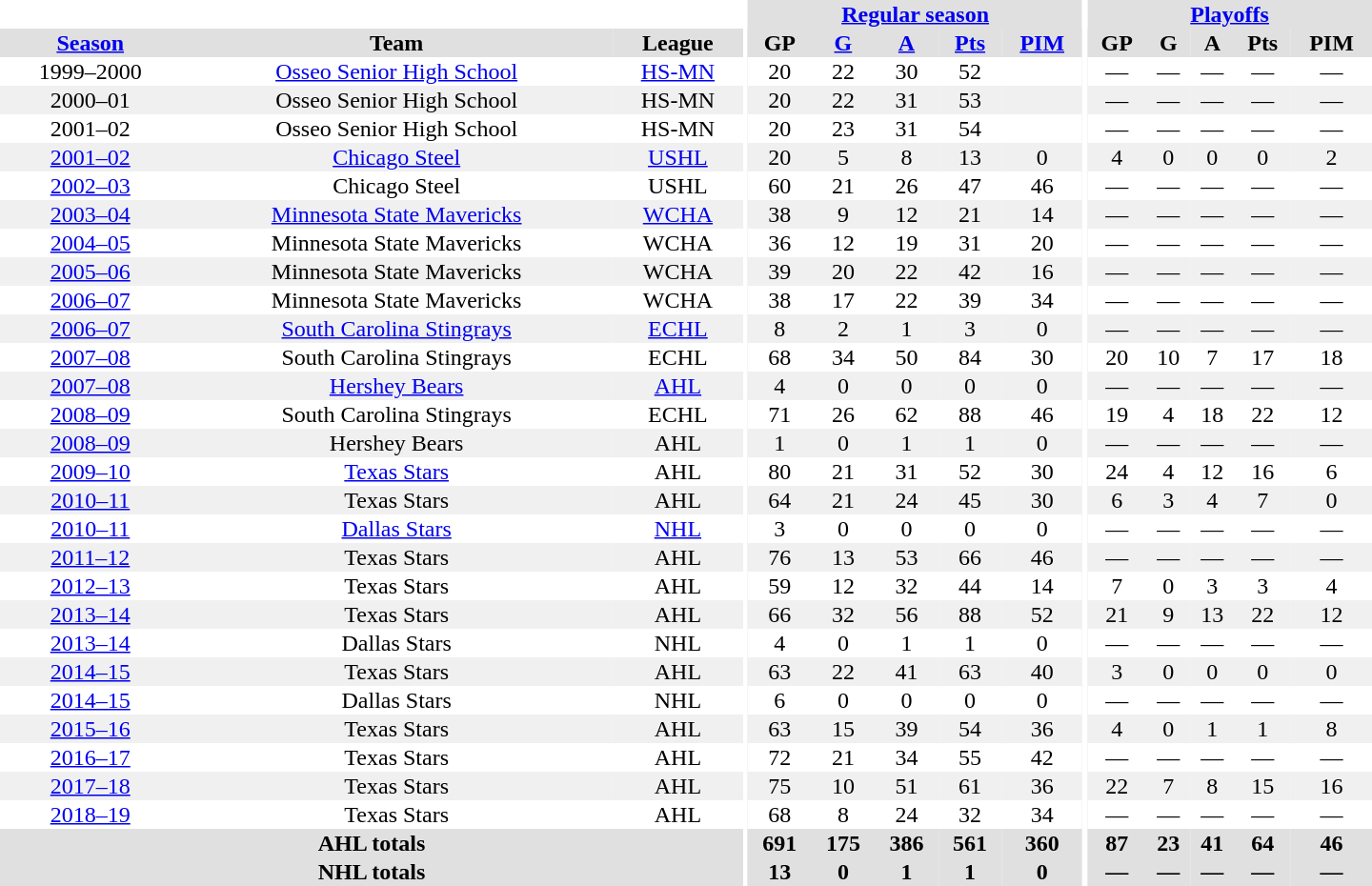<table border="0" cellpadding="1" cellspacing="0" style="text-align:center; width:60em">
<tr bgcolor="#e0e0e0">
<th colspan="3" bgcolor="#ffffff"></th>
<th rowspan="99" bgcolor="#ffffff"></th>
<th colspan="5"><a href='#'>Regular season</a></th>
<th rowspan="99" bgcolor="#ffffff"></th>
<th colspan="5"><a href='#'>Playoffs</a></th>
</tr>
<tr bgcolor="#e0e0e0">
<th><a href='#'>Season</a></th>
<th>Team</th>
<th>League</th>
<th>GP</th>
<th><a href='#'>G</a></th>
<th><a href='#'>A</a></th>
<th><a href='#'>Pts</a></th>
<th><a href='#'>PIM</a></th>
<th>GP</th>
<th>G</th>
<th>A</th>
<th>Pts</th>
<th>PIM</th>
</tr>
<tr>
<td>1999–2000</td>
<td><a href='#'>Osseo Senior High School</a></td>
<td><a href='#'>HS-MN</a></td>
<td>20</td>
<td>22</td>
<td>30</td>
<td>52</td>
<td></td>
<td>—</td>
<td>—</td>
<td>—</td>
<td>—</td>
<td>—</td>
</tr>
<tr bgcolor="#f0f0f0">
<td>2000–01</td>
<td>Osseo Senior High School</td>
<td>HS-MN</td>
<td>20</td>
<td>22</td>
<td>31</td>
<td>53</td>
<td></td>
<td>—</td>
<td>—</td>
<td>—</td>
<td>—</td>
<td>—</td>
</tr>
<tr>
<td>2001–02</td>
<td>Osseo Senior High School</td>
<td>HS-MN</td>
<td>20</td>
<td>23</td>
<td>31</td>
<td>54</td>
<td></td>
<td>—</td>
<td>—</td>
<td>—</td>
<td>—</td>
<td>—</td>
</tr>
<tr bgcolor="#f0f0f0">
<td><a href='#'>2001–02</a></td>
<td><a href='#'>Chicago Steel</a></td>
<td><a href='#'>USHL</a></td>
<td>20</td>
<td>5</td>
<td>8</td>
<td>13</td>
<td>0</td>
<td>4</td>
<td>0</td>
<td>0</td>
<td>0</td>
<td>2</td>
</tr>
<tr>
<td><a href='#'>2002–03</a></td>
<td>Chicago Steel</td>
<td>USHL</td>
<td>60</td>
<td>21</td>
<td>26</td>
<td>47</td>
<td>46</td>
<td>—</td>
<td>—</td>
<td>—</td>
<td>—</td>
<td>—</td>
</tr>
<tr bgcolor="#f0f0f0">
<td><a href='#'>2003–04</a></td>
<td><a href='#'>Minnesota State Mavericks</a></td>
<td><a href='#'>WCHA</a></td>
<td>38</td>
<td>9</td>
<td>12</td>
<td>21</td>
<td>14</td>
<td>—</td>
<td>—</td>
<td>—</td>
<td>—</td>
<td>—</td>
</tr>
<tr>
<td><a href='#'>2004–05</a></td>
<td>Minnesota State Mavericks</td>
<td>WCHA</td>
<td>36</td>
<td>12</td>
<td>19</td>
<td>31</td>
<td>20</td>
<td>—</td>
<td>—</td>
<td>—</td>
<td>—</td>
<td>—</td>
</tr>
<tr bgcolor="#f0f0f0">
<td><a href='#'>2005–06</a></td>
<td>Minnesota State Mavericks</td>
<td>WCHA</td>
<td>39</td>
<td>20</td>
<td>22</td>
<td>42</td>
<td>16</td>
<td>—</td>
<td>—</td>
<td>—</td>
<td>—</td>
<td>—</td>
</tr>
<tr>
<td><a href='#'>2006–07</a></td>
<td>Minnesota State Mavericks</td>
<td>WCHA</td>
<td>38</td>
<td>17</td>
<td>22</td>
<td>39</td>
<td>34</td>
<td>—</td>
<td>—</td>
<td>—</td>
<td>—</td>
<td>—</td>
</tr>
<tr bgcolor="#f0f0f0">
<td><a href='#'>2006–07</a></td>
<td><a href='#'>South Carolina Stingrays</a></td>
<td><a href='#'>ECHL</a></td>
<td>8</td>
<td>2</td>
<td>1</td>
<td>3</td>
<td>0</td>
<td>—</td>
<td>—</td>
<td>—</td>
<td>—</td>
<td>—</td>
</tr>
<tr>
<td><a href='#'>2007–08</a></td>
<td>South Carolina Stingrays</td>
<td>ECHL</td>
<td>68</td>
<td>34</td>
<td>50</td>
<td>84</td>
<td>30</td>
<td>20</td>
<td>10</td>
<td>7</td>
<td>17</td>
<td>18</td>
</tr>
<tr bgcolor="#f0f0f0">
<td><a href='#'>2007–08</a></td>
<td><a href='#'>Hershey Bears</a></td>
<td><a href='#'>AHL</a></td>
<td>4</td>
<td>0</td>
<td>0</td>
<td>0</td>
<td>0</td>
<td>—</td>
<td>—</td>
<td>—</td>
<td>—</td>
<td>—</td>
</tr>
<tr>
<td><a href='#'>2008–09</a></td>
<td>South Carolina Stingrays</td>
<td>ECHL</td>
<td>71</td>
<td>26</td>
<td>62</td>
<td>88</td>
<td>46</td>
<td>19</td>
<td>4</td>
<td>18</td>
<td>22</td>
<td>12</td>
</tr>
<tr bgcolor="#f0f0f0">
<td><a href='#'>2008–09</a></td>
<td>Hershey Bears</td>
<td>AHL</td>
<td>1</td>
<td>0</td>
<td>1</td>
<td>1</td>
<td>0</td>
<td>—</td>
<td>—</td>
<td>—</td>
<td>—</td>
<td>—</td>
</tr>
<tr>
<td><a href='#'>2009–10</a></td>
<td><a href='#'>Texas Stars</a></td>
<td>AHL</td>
<td>80</td>
<td>21</td>
<td>31</td>
<td>52</td>
<td>30</td>
<td>24</td>
<td>4</td>
<td>12</td>
<td>16</td>
<td>6</td>
</tr>
<tr bgcolor="#f0f0f0">
<td><a href='#'>2010–11</a></td>
<td>Texas Stars</td>
<td>AHL</td>
<td>64</td>
<td>21</td>
<td>24</td>
<td>45</td>
<td>30</td>
<td>6</td>
<td>3</td>
<td>4</td>
<td>7</td>
<td>0</td>
</tr>
<tr>
<td><a href='#'>2010–11</a></td>
<td><a href='#'>Dallas Stars</a></td>
<td><a href='#'>NHL</a></td>
<td>3</td>
<td>0</td>
<td>0</td>
<td>0</td>
<td>0</td>
<td>—</td>
<td>—</td>
<td>—</td>
<td>—</td>
<td>—</td>
</tr>
<tr bgcolor="#f0f0f0">
<td><a href='#'>2011–12</a></td>
<td>Texas Stars</td>
<td>AHL</td>
<td>76</td>
<td>13</td>
<td>53</td>
<td>66</td>
<td>46</td>
<td>—</td>
<td>—</td>
<td>—</td>
<td>—</td>
<td>—</td>
</tr>
<tr>
<td><a href='#'>2012–13</a></td>
<td>Texas Stars</td>
<td>AHL</td>
<td>59</td>
<td>12</td>
<td>32</td>
<td>44</td>
<td>14</td>
<td>7</td>
<td>0</td>
<td>3</td>
<td>3</td>
<td>4</td>
</tr>
<tr bgcolor="#f0f0f0">
<td><a href='#'>2013–14</a></td>
<td>Texas Stars</td>
<td>AHL</td>
<td>66</td>
<td>32</td>
<td>56</td>
<td>88</td>
<td>52</td>
<td>21</td>
<td>9</td>
<td>13</td>
<td>22</td>
<td>12</td>
</tr>
<tr>
<td><a href='#'>2013–14</a></td>
<td>Dallas Stars</td>
<td>NHL</td>
<td>4</td>
<td>0</td>
<td>1</td>
<td>1</td>
<td>0</td>
<td>—</td>
<td>—</td>
<td>—</td>
<td>—</td>
<td>—</td>
</tr>
<tr bgcolor="#f0f0f0">
<td><a href='#'>2014–15</a></td>
<td>Texas Stars</td>
<td>AHL</td>
<td>63</td>
<td>22</td>
<td>41</td>
<td>63</td>
<td>40</td>
<td>3</td>
<td>0</td>
<td>0</td>
<td>0</td>
<td>0</td>
</tr>
<tr>
<td><a href='#'>2014–15</a></td>
<td>Dallas Stars</td>
<td>NHL</td>
<td>6</td>
<td>0</td>
<td>0</td>
<td>0</td>
<td>0</td>
<td>—</td>
<td>—</td>
<td>—</td>
<td>—</td>
<td>—</td>
</tr>
<tr bgcolor="#f0f0f0">
<td><a href='#'>2015–16</a></td>
<td>Texas Stars</td>
<td>AHL</td>
<td>63</td>
<td>15</td>
<td>39</td>
<td>54</td>
<td>36</td>
<td>4</td>
<td>0</td>
<td>1</td>
<td>1</td>
<td>8</td>
</tr>
<tr>
<td><a href='#'>2016–17</a></td>
<td>Texas Stars</td>
<td>AHL</td>
<td>72</td>
<td>21</td>
<td>34</td>
<td>55</td>
<td>42</td>
<td>—</td>
<td>—</td>
<td>—</td>
<td>—</td>
<td>—</td>
</tr>
<tr bgcolor="#f0f0f0">
<td><a href='#'>2017–18</a></td>
<td>Texas Stars</td>
<td>AHL</td>
<td>75</td>
<td>10</td>
<td>51</td>
<td>61</td>
<td>36</td>
<td>22</td>
<td>7</td>
<td>8</td>
<td>15</td>
<td>16</td>
</tr>
<tr>
<td><a href='#'>2018–19</a></td>
<td>Texas Stars</td>
<td>AHL</td>
<td>68</td>
<td>8</td>
<td>24</td>
<td>32</td>
<td>34</td>
<td>—</td>
<td>—</td>
<td>—</td>
<td>—</td>
<td>—</td>
</tr>
<tr bgcolor="#e0e0e0">
<th colspan="3">AHL totals</th>
<th>691</th>
<th>175</th>
<th>386</th>
<th>561</th>
<th>360</th>
<th>87</th>
<th>23</th>
<th>41</th>
<th>64</th>
<th>46</th>
</tr>
<tr bgcolor="#e0e0e0">
<th colspan="3">NHL totals</th>
<th>13</th>
<th>0</th>
<th>1</th>
<th>1</th>
<th>0</th>
<th>—</th>
<th>—</th>
<th>—</th>
<th>—</th>
<th>—</th>
</tr>
</table>
